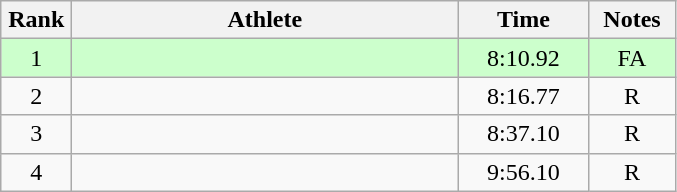<table class=wikitable style="text-align:center">
<tr>
<th width=40>Rank</th>
<th width=250>Athlete</th>
<th width=80>Time</th>
<th width=50>Notes</th>
</tr>
<tr bgcolor="ccffcc">
<td>1</td>
<td align=left></td>
<td>8:10.92</td>
<td>FA</td>
</tr>
<tr>
<td>2</td>
<td align=left></td>
<td>8:16.77</td>
<td>R</td>
</tr>
<tr>
<td>3</td>
<td align=left></td>
<td>8:37.10</td>
<td>R</td>
</tr>
<tr>
<td>4</td>
<td align=left></td>
<td>9:56.10</td>
<td>R</td>
</tr>
</table>
